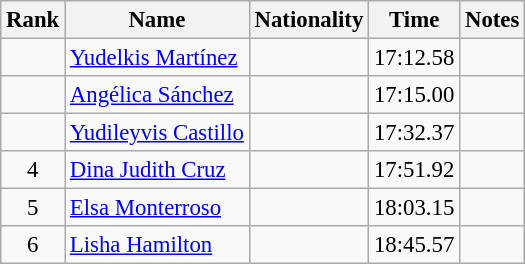<table class="wikitable sortable" style="text-align:center;font-size:95%">
<tr>
<th>Rank</th>
<th>Name</th>
<th>Nationality</th>
<th>Time</th>
<th>Notes</th>
</tr>
<tr>
<td></td>
<td align=left><a href='#'>Yudelkis Martínez</a></td>
<td align=left></td>
<td>17:12.58</td>
<td></td>
</tr>
<tr>
<td></td>
<td align=left><a href='#'>Angélica Sánchez</a></td>
<td align=left></td>
<td>17:15.00</td>
<td></td>
</tr>
<tr>
<td></td>
<td align=left><a href='#'>Yudileyvis Castillo</a></td>
<td align=left></td>
<td>17:32.37</td>
<td></td>
</tr>
<tr>
<td>4</td>
<td align=left><a href='#'>Dina Judith Cruz</a></td>
<td align=left></td>
<td>17:51.92</td>
<td></td>
</tr>
<tr>
<td>5</td>
<td align=left><a href='#'>Elsa Monterroso</a></td>
<td align=left></td>
<td>18:03.15</td>
<td></td>
</tr>
<tr>
<td>6</td>
<td align=left><a href='#'>Lisha Hamilton</a></td>
<td align=left></td>
<td>18:45.57</td>
<td></td>
</tr>
</table>
